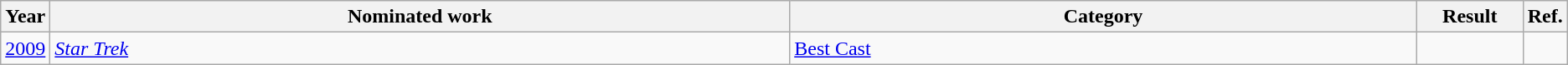<table class=wikitable>
<tr>
<th scope="col" style="width:1em;">Year</th>
<th scope="col" style="width:39em;">Nominated work</th>
<th scope="col" style="width:33em;">Category</th>
<th scope="col" style="width:5em;">Result</th>
<th scope="col" style="width:1em;">Ref.</th>
</tr>
<tr>
<td><a href='#'>2009</a></td>
<td><em><a href='#'>Star Trek</a></em></td>
<td><a href='#'>Best Cast</a></td>
<td></td>
<td style="text-align:center;"></td>
</tr>
</table>
